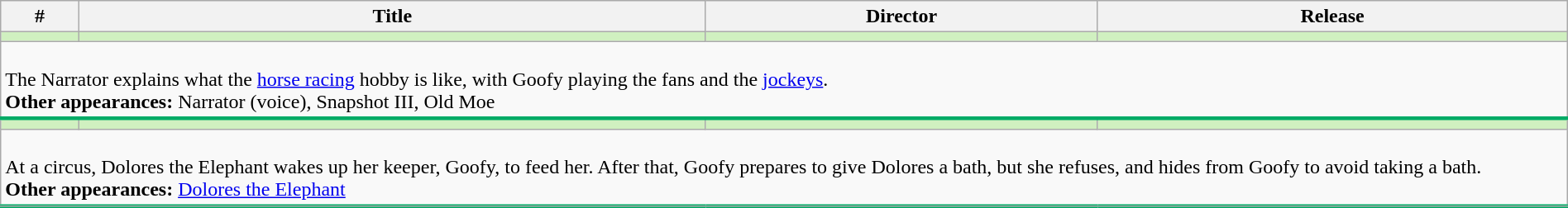<table class="wikitable sortable" width="100%">
<tr>
<th width="5%">#</th>
<th width="40%">Title</th>
<th width="25%" class="unsortable">Director</th>
<th width="30%">Release</th>
</tr>
<tr>
<td style="background-color: #D0F0C0"></td>
<td style="background-color: #D0F0C0"></td>
<td style="background-color: #D0F0C0"></td>
<td style="background-color: #D0F0C0"></td>
</tr>
<tr class="expand-child" style="border-bottom: 3px solid #00AB66;">
<td colspan="4"><br>The Narrator explains what the <a href='#'>horse racing</a> hobby is like, with Goofy playing the fans and the <a href='#'>jockeys</a>.<br><strong>Other appearances:</strong> Narrator (voice), Snapshot III, Old Moe</td>
</tr>
<tr>
<td style="background-color: #D0F0C0"></td>
<td style="background-color: #D0F0C0"></td>
<td style="background-color: #D0F0C0"></td>
<td style="background-color: #D0F0C0"></td>
</tr>
<tr class="expand-child" style="border-bottom: 3px solid #00AB66;">
<td colspan="4"><br>At a circus, Dolores the Elephant wakes up her keeper, Goofy, to feed her. After that, Goofy prepares to give Dolores a bath, but she refuses, and hides from Goofy to avoid taking a bath.<br><strong>Other appearances:</strong> <a href='#'>Dolores the Elephant</a></td>
</tr>
<tr>
</tr>
</table>
